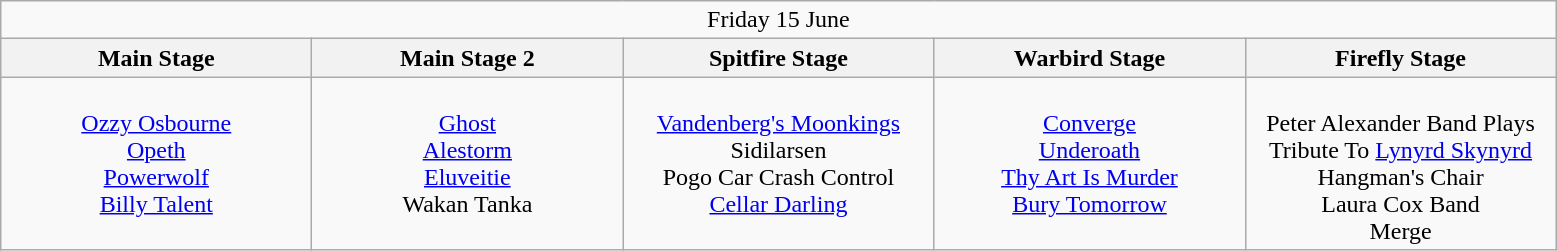<table class="wikitable">
<tr>
<td colspan="5" style="text-align:center;">Friday 15 June</td>
</tr>
<tr>
<th>Main Stage</th>
<th>Main Stage 2</th>
<th>Spitfire Stage</th>
<th>Warbird Stage</th>
<th>Firefly Stage</th>
</tr>
<tr>
<td style="text-align:center; vertical-align:top; width:200px;"><br><a href='#'>Ozzy Osbourne</a><br>
<a href='#'>Opeth</a> <br>
<a href='#'>Powerwolf</a> <br>
<a href='#'>Billy Talent</a> <br></td>
<td style="text-align:center; vertical-align:top; width:200px;"><br><a href='#'>Ghost</a> <br>
<a href='#'>Alestorm</a> <br>
<a href='#'>Eluveitie</a> <br>
Wakan Tanka <br></td>
<td style="text-align:center; vertical-align:top; width:200px;"><br><a href='#'>Vandenberg's Moonkings</a> <br>
Sidilarsen <br>
Pogo Car Crash Control <br>
<a href='#'>Cellar Darling</a> <br></td>
<td style="text-align:center; vertical-align:top; width:200px;"><br><a href='#'>Converge</a> <br>
<a href='#'>Underoath</a> <br>
<a href='#'>Thy Art Is Murder</a> <br>
<a href='#'>Bury Tomorrow</a> <br></td>
<td style="text-align:center; vertical-align:top; width:200px;"><br>Peter Alexander Band Plays Tribute To <a href='#'>Lynyrd Skynyrd</a> <br>
Hangman's Chair <br>
Laura Cox Band <br>
Merge <br></td>
</tr>
</table>
